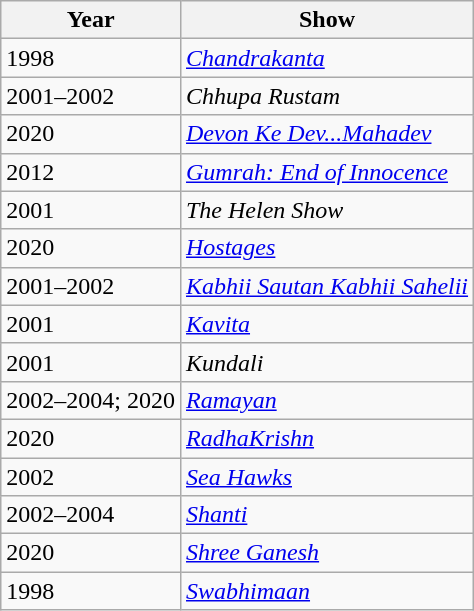<table class="wikitable sortable">
<tr>
<th>Year</th>
<th>Show</th>
</tr>
<tr>
<td>1998</td>
<td><em><a href='#'>Chandrakanta</a></em></td>
</tr>
<tr>
<td>2001–2002</td>
<td><em>Chhupa Rustam</em></td>
</tr>
<tr>
<td>2020</td>
<td><em><a href='#'>Devon Ke Dev...Mahadev</a></em></td>
</tr>
<tr>
<td>2012</td>
<td><em><a href='#'>Gumrah: End of Innocence</a></em></td>
</tr>
<tr>
<td>2001</td>
<td><em>The Helen Show</em></td>
</tr>
<tr>
<td>2020</td>
<td><a href='#'><em>Hostages</em></a></td>
</tr>
<tr>
<td>2001–2002</td>
<td><em><a href='#'>Kabhii Sautan Kabhii Sahelii</a></em></td>
</tr>
<tr>
<td>2001</td>
<td><em><a href='#'>Kavita</a></em></td>
</tr>
<tr>
<td>2001</td>
<td><em>Kundali</em></td>
</tr>
<tr>
<td>2002–2004; 2020</td>
<td><em><a href='#'>Ramayan</a></em></td>
</tr>
<tr>
<td>2020</td>
<td><em><a href='#'>RadhaKrishn</a></em></td>
</tr>
<tr>
<td>2002</td>
<td><em><a href='#'>Sea Hawks</a></em></td>
</tr>
<tr>
<td>2002–2004</td>
<td><em><a href='#'>Shanti</a></em></td>
</tr>
<tr>
<td>2020</td>
<td><em><a href='#'>Shree Ganesh</a></em></td>
</tr>
<tr>
<td>1998</td>
<td><em><a href='#'>Swabhimaan</a></em></td>
</tr>
</table>
